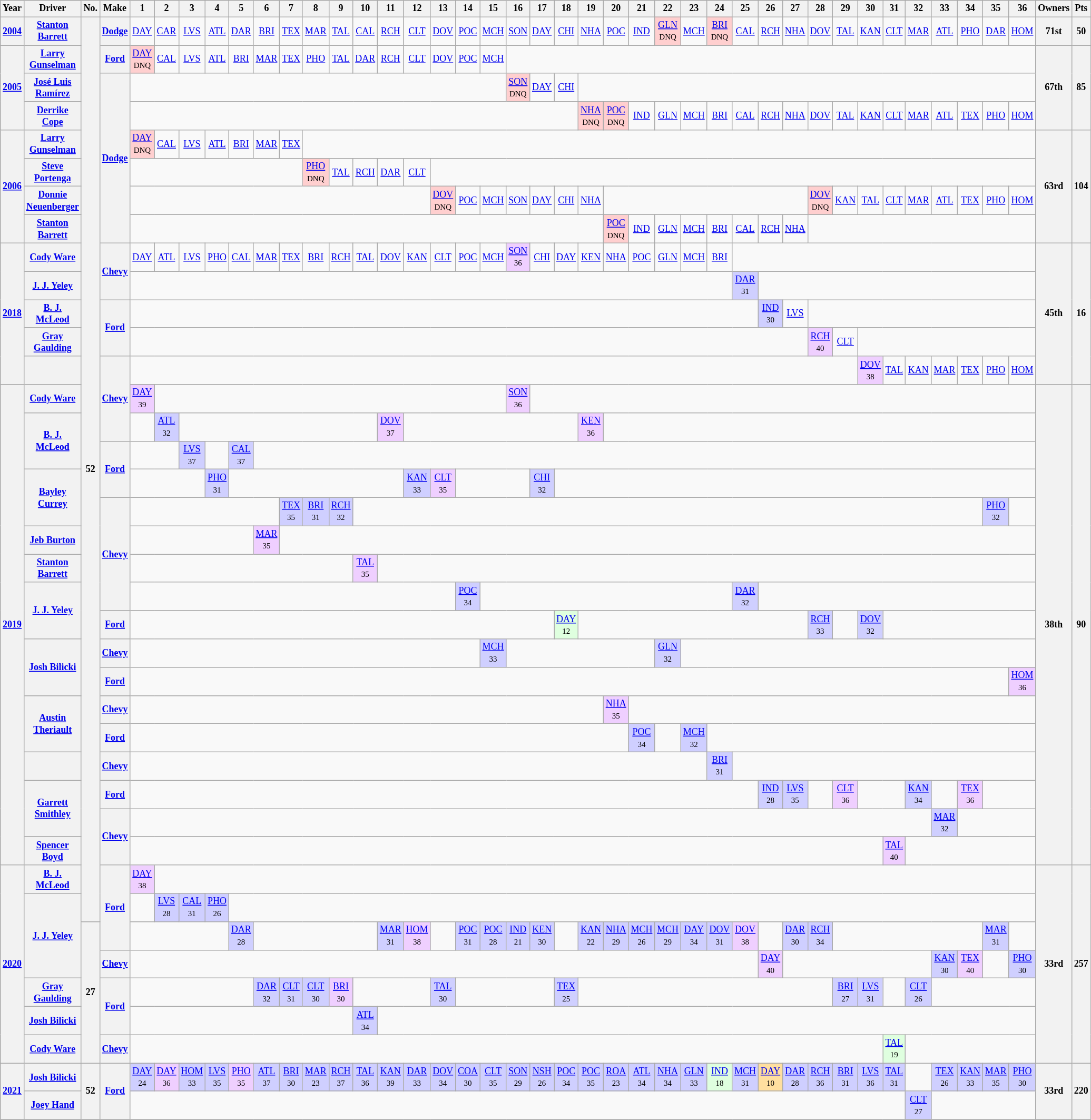<table class="wikitable" style="text-align:center; font-size:75%">
<tr>
<th>Year</th>
<th>Driver</th>
<th>No.</th>
<th>Make</th>
<th>1</th>
<th>2</th>
<th>3</th>
<th>4</th>
<th>5</th>
<th>6</th>
<th>7</th>
<th>8</th>
<th>9</th>
<th>10</th>
<th>11</th>
<th>12</th>
<th>13</th>
<th>14</th>
<th>15</th>
<th>16</th>
<th>17</th>
<th>18</th>
<th>19</th>
<th>20</th>
<th>21</th>
<th>22</th>
<th>23</th>
<th>24</th>
<th>25</th>
<th>26</th>
<th>27</th>
<th>28</th>
<th>29</th>
<th>30</th>
<th>31</th>
<th>32</th>
<th>33</th>
<th>34</th>
<th>35</th>
<th>36</th>
<th>Owners</th>
<th>Pts</th>
</tr>
<tr>
<th><a href='#'>2004</a></th>
<th><a href='#'>Stanton Barrett</a></th>
<th rowspan=32>52</th>
<th><a href='#'>Dodge</a></th>
<td><a href='#'>DAY</a></td>
<td><a href='#'>CAR</a></td>
<td><a href='#'>LVS</a></td>
<td><a href='#'>ATL</a></td>
<td><a href='#'>DAR</a></td>
<td><a href='#'>BRI</a></td>
<td><a href='#'>TEX</a></td>
<td><a href='#'>MAR</a></td>
<td><a href='#'>TAL</a></td>
<td><a href='#'>CAL</a></td>
<td><a href='#'>RCH</a></td>
<td><a href='#'>CLT</a></td>
<td><a href='#'>DOV</a></td>
<td><a href='#'>POC</a></td>
<td><a href='#'>MCH</a></td>
<td><a href='#'>SON</a></td>
<td><a href='#'>DAY</a></td>
<td><a href='#'>CHI</a></td>
<td><a href='#'>NHA</a></td>
<td><a href='#'>POC</a></td>
<td><a href='#'>IND</a></td>
<td style="background:#FFCFCF;"><a href='#'>GLN</a><br><small>DNQ</small></td>
<td><a href='#'>MCH</a></td>
<td style="background:#FFCFCF;"><a href='#'>BRI</a><br><small>DNQ</small></td>
<td><a href='#'>CAL</a></td>
<td><a href='#'>RCH</a></td>
<td><a href='#'>NHA</a></td>
<td><a href='#'>DOV</a></td>
<td><a href='#'>TAL</a></td>
<td><a href='#'>KAN</a></td>
<td><a href='#'>CLT</a></td>
<td><a href='#'>MAR</a></td>
<td><a href='#'>ATL</a></td>
<td><a href='#'>PHO</a></td>
<td><a href='#'>DAR</a></td>
<td><a href='#'>HOM</a></td>
<th>71st</th>
<th>50</th>
</tr>
<tr>
<th rowspan=3><a href='#'>2005</a></th>
<th><a href='#'>Larry Gunselman</a></th>
<th><a href='#'>Ford</a></th>
<td style="background:#FFCFCF;"><a href='#'>DAY</a><br><small>DNQ</small></td>
<td><a href='#'>CAL</a></td>
<td><a href='#'>LVS</a></td>
<td><a href='#'>ATL</a></td>
<td><a href='#'>BRI</a></td>
<td><a href='#'>MAR</a></td>
<td><a href='#'>TEX</a></td>
<td><a href='#'>PHO</a></td>
<td><a href='#'>TAL</a></td>
<td><a href='#'>DAR</a></td>
<td><a href='#'>RCH</a></td>
<td><a href='#'>CLT</a></td>
<td><a href='#'>DOV</a></td>
<td><a href='#'>POC</a></td>
<td><a href='#'>MCH</a></td>
<td colspan=21></td>
<th rowspan=3>67th</th>
<th rowspan=3>85</th>
</tr>
<tr>
<th><a href='#'>José Luis Ramírez</a></th>
<th rowspan=6><a href='#'>Dodge</a></th>
<td colspan=15></td>
<td style="background:#FFCFCF;"><a href='#'>SON</a><br><small>DNQ</small></td>
<td><a href='#'>DAY</a></td>
<td><a href='#'>CHI</a></td>
<td colspan=18></td>
</tr>
<tr>
<th><a href='#'>Derrike Cope</a></th>
<td colspan=18></td>
<td style="background:#FFCFCF;"><a href='#'>NHA</a><br><small>DNQ</small></td>
<td style="background:#FFCFCF;"><a href='#'>POC</a><br><small>DNQ</small></td>
<td><a href='#'>IND</a></td>
<td><a href='#'>GLN</a></td>
<td><a href='#'>MCH</a></td>
<td><a href='#'>BRI</a></td>
<td><a href='#'>CAL</a></td>
<td><a href='#'>RCH</a></td>
<td><a href='#'>NHA</a></td>
<td><a href='#'>DOV</a></td>
<td><a href='#'>TAL</a></td>
<td><a href='#'>KAN</a></td>
<td><a href='#'>CLT</a></td>
<td><a href='#'>MAR</a></td>
<td><a href='#'>ATL</a></td>
<td><a href='#'>TEX</a></td>
<td><a href='#'>PHO</a></td>
<td><a href='#'>HOM</a></td>
</tr>
<tr>
<th rowspan=4><a href='#'>2006</a></th>
<th><a href='#'>Larry Gunselman</a></th>
<td style="background:#FFCFCF;"><a href='#'>DAY</a><br><small>DNQ</small></td>
<td><a href='#'>CAL</a></td>
<td><a href='#'>LVS</a></td>
<td><a href='#'>ATL</a></td>
<td><a href='#'>BRI</a></td>
<td><a href='#'>MAR</a></td>
<td><a href='#'>TEX</a></td>
<td colspan=29></td>
<th rowspan=4>63rd</th>
<th rowspan=4>104</th>
</tr>
<tr>
<th><a href='#'>Steve Portenga</a></th>
<td colspan=7></td>
<td style="background:#FFCFCF;"><a href='#'>PHO</a><br><small>DNQ</small></td>
<td><a href='#'>TAL</a></td>
<td><a href='#'>RCH</a></td>
<td><a href='#'>DAR</a></td>
<td><a href='#'>CLT</a></td>
<td colspan=24></td>
</tr>
<tr>
<th><a href='#'>Donnie Neuenberger</a></th>
<td colspan=12></td>
<td style="background:#FFCFCF;"><a href='#'>DOV</a><br><small>DNQ</small></td>
<td><a href='#'>POC</a></td>
<td><a href='#'>MCH</a></td>
<td><a href='#'>SON</a></td>
<td><a href='#'>DAY</a></td>
<td><a href='#'>CHI</a></td>
<td><a href='#'>NHA</a></td>
<td colspan=8></td>
<td style="background:#FFCFCF;"><a href='#'>DOV</a><br><small>DNQ</small></td>
<td><a href='#'>KAN</a></td>
<td><a href='#'>TAL</a></td>
<td><a href='#'>CLT</a></td>
<td><a href='#'>MAR</a></td>
<td><a href='#'>ATL</a></td>
<td><a href='#'>TEX</a></td>
<td><a href='#'>PHO</a></td>
<td><a href='#'>HOM</a></td>
</tr>
<tr>
<th><a href='#'>Stanton Barrett</a></th>
<td colspan=19></td>
<td style="background:#FFCFCF;"><a href='#'>POC</a><br><small>DNQ</small></td>
<td><a href='#'>IND</a></td>
<td><a href='#'>GLN</a></td>
<td><a href='#'>MCH</a></td>
<td><a href='#'>BRI</a></td>
<td><a href='#'>CAL</a></td>
<td><a href='#'>RCH</a></td>
<td><a href='#'>NHA</a></td>
<td colspan=9></td>
</tr>
<tr>
<th rowspan=5><a href='#'>2018</a></th>
<th><a href='#'>Cody Ware</a></th>
<th rowspan=2><a href='#'>Chevy</a></th>
<td><a href='#'>DAY</a></td>
<td><a href='#'>ATL</a></td>
<td><a href='#'>LVS</a></td>
<td><a href='#'>PHO</a></td>
<td><a href='#'>CAL</a></td>
<td><a href='#'>MAR</a></td>
<td><a href='#'>TEX</a></td>
<td><a href='#'>BRI</a></td>
<td><a href='#'>RCH</a></td>
<td><a href='#'>TAL</a></td>
<td><a href='#'>DOV</a></td>
<td><a href='#'>KAN</a></td>
<td><a href='#'>CLT</a></td>
<td><a href='#'>POC</a></td>
<td><a href='#'>MCH</a></td>
<td style="background:#EFCFFF;"><a href='#'>SON</a><br><small>36</small></td>
<td><a href='#'>CHI</a></td>
<td><a href='#'>DAY</a></td>
<td><a href='#'>KEN</a></td>
<td><a href='#'>NHA</a></td>
<td><a href='#'>POC</a></td>
<td><a href='#'>GLN</a></td>
<td><a href='#'>MCH</a></td>
<td><a href='#'>BRI</a></td>
<td colspan=12></td>
<th rowspan=5>45th</th>
<th rowspan=5>16</th>
</tr>
<tr>
<th><a href='#'>J. J. Yeley</a></th>
<td colspan=24></td>
<td style="background:#CFCFFF;"><a href='#'>DAR</a><br><small>31</small></td>
<td colspan=11></td>
</tr>
<tr>
<th><a href='#'>B. J. McLeod</a></th>
<th rowspan=2><a href='#'>Ford</a></th>
<td colspan=25></td>
<td style="background:#CFCFFF;"><a href='#'>IND</a><br><small>30</small></td>
<td><a href='#'>LVS</a></td>
<td colspan=9></td>
</tr>
<tr>
<th><a href='#'>Gray Gaulding</a></th>
<td colspan=27></td>
<td style="background:#EFCFFF;"><a href='#'>RCH</a><br><small>40</small></td>
<td><a href='#'>CLT</a></td>
<td colspan=7></td>
</tr>
<tr>
<th></th>
<th rowspan=3><a href='#'>Chevy</a></th>
<td colspan=29></td>
<td style="background:#EFCFFF;"><a href='#'>DOV</a><br><small>38</small></td>
<td><a href='#'>TAL</a></td>
<td><a href='#'>KAN</a></td>
<td><a href='#'>MAR</a></td>
<td><a href='#'>TEX</a></td>
<td><a href='#'>PHO</a></td>
<td><a href='#'>HOM</a></td>
</tr>
<tr>
<th rowspan=17><a href='#'>2019</a></th>
<th><a href='#'>Cody Ware</a></th>
<td style="background:#EFCFFF;"><a href='#'>DAY</a><br><small>39</small></td>
<td colspan=14></td>
<td style="background:#EFCFFF;"><a href='#'>SON</a><br><small>36</small></td>
<td colspan=20></td>
<th rowspan=17>38th</th>
<th rowspan=17>90</th>
</tr>
<tr>
<th rowspan=2><a href='#'>B. J. McLeod</a></th>
<td></td>
<td style="background:#CFCFFF;"><a href='#'>ATL</a><br><small>32</small></td>
<td colspan=8></td>
<td style="background:#EFCFFF;"><a href='#'>DOV</a><br><small>37</small></td>
<td colspan=7></td>
<td style="background:#EFCFFF;"><a href='#'>KEN</a><br><small>36</small></td>
<td colspan=17></td>
</tr>
<tr>
<th rowspan=2><a href='#'>Ford</a></th>
<td colspan=2></td>
<td style="background:#CFCFFF;"><a href='#'>LVS</a><br><small>37</small></td>
<td></td>
<td style="background:#CFCFFF;"><a href='#'>CAL</a><br><small>37</small></td>
<td colspan=31></td>
</tr>
<tr>
<th rowspan=2><a href='#'>Bayley Currey</a></th>
<td colspan=3></td>
<td style="background:#CFCFFF;"><a href='#'>PHO</a><br><small>31</small></td>
<td colspan=7></td>
<td style="background:#CFCFFF;"><a href='#'>KAN</a><br><small>33</small></td>
<td style="background:#EFCFFF;"><a href='#'>CLT</a><br><small>35</small></td>
<td colspan=3></td>
<td style="background:#CFCFFF;"><a href='#'>CHI</a><br><small>32</small></td>
<td colspan=19></td>
</tr>
<tr>
<th rowspan=4><a href='#'>Chevy</a></th>
<td colspan=6></td>
<td style="background:#CFCFFF;"><a href='#'>TEX</a><br><small>35</small></td>
<td style="background:#CFCFFF;"><a href='#'>BRI</a><br><small>31</small></td>
<td style="background:#CFCFFF;"><a href='#'>RCH</a><br><small>32</small></td>
<td colspan=25></td>
<td style="background:#CFCFFF;"><a href='#'>PHO</a><br><small>32</small></td>
<td></td>
</tr>
<tr>
<th><a href='#'>Jeb Burton</a></th>
<td colspan=5></td>
<td style="background:#EFCFFF;"><a href='#'>MAR</a><br><small>35</small></td>
<td colspan=30></td>
</tr>
<tr>
<th><a href='#'>Stanton Barrett</a></th>
<td colspan=9></td>
<td style="background:#EFCFFF;"><a href='#'>TAL</a><br><small>35</small></td>
<td colspan=26></td>
</tr>
<tr>
<th rowspan=2><a href='#'>J. J. Yeley</a></th>
<td colspan=13></td>
<td style="background:#CFCFFF;"><a href='#'>POC</a><br><small>34</small></td>
<td colspan=10></td>
<td style="background:#CFCFFF;"><a href='#'>DAR</a><br><small>32</small></td>
<td colspan=11></td>
</tr>
<tr>
<th><a href='#'>Ford</a></th>
<td colspan=17></td>
<td style="background:#DFFFDF;"><a href='#'>DAY</a><br><small>12</small></td>
<td colspan=9></td>
<td style="background:#CFCFFF;"><a href='#'>RCH</a><br><small>33</small></td>
<td></td>
<td style="background:#CFCFFF;"><a href='#'>DOV</a><br><small>32</small></td>
<td colspan=6></td>
</tr>
<tr>
<th rowspan=2><a href='#'>Josh Bilicki</a></th>
<th><a href='#'>Chevy</a></th>
<td colspan=14></td>
<td style="background:#CFCFFF;"><a href='#'>MCH</a><br><small>33</small></td>
<td colspan=6></td>
<td style="background:#CFCFFF;"><a href='#'>GLN</a><br><small>32</small></td>
<td colspan=14></td>
</tr>
<tr>
<th><a href='#'>Ford</a></th>
<td colspan=35></td>
<td style="background:#EFCFFF;"><a href='#'>HOM</a><br><small>36</small></td>
</tr>
<tr>
<th rowspan=2><a href='#'>Austin Theriault</a></th>
<th><a href='#'>Chevy</a></th>
<td colspan=19></td>
<td style="background:#EFCFFF;"><a href='#'>NHA</a><br><small>35</small></td>
<td colspan=16></td>
</tr>
<tr>
<th><a href='#'>Ford</a></th>
<td colspan=20></td>
<td style="background:#CFCFFF;"><a href='#'>POC</a><br><small>34</small></td>
<td></td>
<td style="background:#CFCFFF;"><a href='#'>MCH</a><br><small>32</small></td>
<td colspan=13></td>
</tr>
<tr>
<th></th>
<th><a href='#'>Chevy</a></th>
<td colspan=23></td>
<td style="background:#CFCFFF;"><a href='#'>BRI</a><br><small>31</small></td>
<td colspan=12></td>
</tr>
<tr>
<th rowspan=2><a href='#'>Garrett Smithley</a></th>
<th><a href='#'>Ford</a></th>
<td colspan=25></td>
<td style="background:#CFCFFF;"><a href='#'>IND</a><br><small>28</small></td>
<td style="background:#CFCFFF;"><a href='#'>LVS</a><br><small>35</small></td>
<td></td>
<td style="background:#EFCFFF;"><a href='#'>CLT</a><br><small>36</small></td>
<td colspan=2></td>
<td style="background:#CFCFFF;"><a href='#'>KAN</a><br><small>34</small></td>
<td></td>
<td style="background:#EFCFFF;"><a href='#'>TEX</a><br><small>36</small></td>
<td colspan=2></td>
</tr>
<tr>
<th rowspan=2><a href='#'>Chevy</a></th>
<td colspan=32></td>
<td style="background:#CFCFFF;"><a href='#'>MAR</a><br><small>32</small></td>
<td colspan=3></td>
</tr>
<tr>
<th><a href='#'>Spencer Boyd</a></th>
<td colspan=30></td>
<td style="background:#EFCFFF;"><a href='#'>TAL</a><br><small>40</small></td>
<td colspan=5></td>
</tr>
<tr>
<th rowspan=7><a href='#'>2020</a></th>
<th><a href='#'>B. J. McLeod</a></th>
<th rowspan=3><a href='#'>Ford</a></th>
<td style="background:#EFCFFF;"><a href='#'>DAY</a><br><small>38</small></td>
<td colspan=35></td>
<th rowspan=7>33rd</th>
<th rowspan=7>257</th>
</tr>
<tr>
<th rowspan=3><a href='#'>J. J. Yeley</a></th>
<td></td>
<td style="background:#CFCFFF;"><a href='#'>LVS</a><br><small>28</small></td>
<td style="background:#CFCFFF;"><a href='#'>CAL</a><br><small>31</small></td>
<td style="background:#CFCFFF;"><a href='#'>PHO</a><br><small>26</small></td>
<td colspan=32></td>
</tr>
<tr>
<th rowspan=5>27</th>
<td colspan=4></td>
<td style="background:#CFCFFF;"><a href='#'>DAR</a><br><small>28</small></td>
<td colspan=5></td>
<td style="background:#CFCFFF;"><a href='#'>MAR</a><br><small>31</small></td>
<td style="background:#EFCFFF;"><a href='#'>HOM</a><br><small>38</small></td>
<td></td>
<td style="background:#CFCFFF;"><a href='#'>POC</a><br><small>31</small></td>
<td style="background:#CFCFFF;"><a href='#'>POC</a><br><small>28</small></td>
<td style="background:#CFCFFF;"><a href='#'>IND</a><br><small>21</small></td>
<td style="background:#CFCFFF;"><a href='#'>KEN</a><br><small>30</small></td>
<td></td>
<td style="background:#CFCFFF;"><a href='#'>KAN</a><br><small>22</small></td>
<td style="background:#CFCFFF;"><a href='#'>NHA</a><br><small>29</small></td>
<td style="background:#CFCFFF;"><a href='#'>MCH</a><br><small>26</small></td>
<td style="background:#CFCFFF;"><a href='#'>MCH</a><br><small>29</small></td>
<td style="background:#CFCFFF;"><a href='#'>DAY</a><br><small>34</small></td>
<td style="background:#CFCFFF;"><a href='#'>DOV</a><br><small>31</small></td>
<td style="background:#EFCFFF;"><a href='#'>DOV</a><br><small>38</small></td>
<td></td>
<td style="background:#CFCFFF;"><a href='#'>DAR</a><br><small>30</small></td>
<td style="background:#CFCFFF;"><a href='#'>RCH</a><br><small>34</small></td>
<td colspan=6></td>
<td style="background:#CFCFFF;"><a href='#'>MAR</a><br><small>31</small></td>
<td></td>
</tr>
<tr>
<th><a href='#'>Chevy</a></th>
<td colspan=25></td>
<td style="background:#EFCFFF;"><a href='#'>DAY</a><br><small>40</small></td>
<td colspan=6></td>
<td style="background:#CFCFFF;"><a href='#'>KAN</a><br><small>30</small></td>
<td style="background:#EFCFFF;"><a href='#'>TEX</a><br><small>40</small></td>
<td></td>
<td style="background:#CFCFFF;"><a href='#'>PHO</a><br><small>30</small></td>
</tr>
<tr>
<th><a href='#'>Gray Gaulding</a></th>
<th rowspan=2><a href='#'>Ford</a></th>
<td colspan=5></td>
<td style="background:#CFCFFF;"><a href='#'>DAR</a><br><small>32</small></td>
<td style="background:#CFCFFF;"><a href='#'>CLT</a><br><small>31</small></td>
<td style="background:#CFCFFF;"><a href='#'>CLT</a><br><small>30</small></td>
<td style="background:#EFCFFF;"><a href='#'>BRI</a><br><small>30</small></td>
<td colspan=3></td>
<td style="background:#CFCFFF;"><a href='#'>TAL</a><br><small>30</small></td>
<td colspan=4></td>
<td style="background:#CFCFFF;"><a href='#'>TEX</a><br><small>25</small></td>
<td colspan=10></td>
<td style="background:#CFCFFF;"><a href='#'>BRI</a><br><small>27</small></td>
<td style="background:#CFCFFF;"><a href='#'>LVS</a><br><small>31</small></td>
<td></td>
<td style="background:#CFCFFF;"><a href='#'>CLT</a><br><small>26</small></td>
<td colspan=4></td>
</tr>
<tr>
<th><a href='#'>Josh Bilicki</a></th>
<td colspan=9></td>
<td style="background:#CFCFFF;"><a href='#'>ATL</a><br><small>34</small></td>
<td colspan=26></td>
</tr>
<tr>
<th><a href='#'>Cody Ware</a></th>
<th><a href='#'>Chevy</a></th>
<td colspan=30></td>
<td style="background:#DFFFDF;"><a href='#'>TAL</a><br><small>19</small></td>
<td colspan=5></td>
</tr>
<tr>
<th Rowspan=2><a href='#'>2021</a></th>
<th><a href='#'>Josh Bilicki</a></th>
<th Rowspan=2>52</th>
<th Rowspan=2><a href='#'>Ford</a></th>
<td style="background:#CFCFFF;"><a href='#'>DAY</a><br><small>24</small></td>
<td style="background:#EFCFFF;"><a href='#'>DAY</a><br><small>36</small></td>
<td style="background:#CFCFFF;"><a href='#'>HOM</a><br><small>33</small></td>
<td style="background:#CFCFFF;"><a href='#'>LVS</a><br><small>35</small></td>
<td style="background:#EFCFFF;"><a href='#'>PHO</a><br><small>35</small></td>
<td style="background:#CFCFFF;"><a href='#'>ATL</a><br><small>37</small></td>
<td style="background:#CFCFFF;"><a href='#'>BRI</a><br><small>30</small></td>
<td style="background:#CFCFFF;"><a href='#'>MAR</a><br><small>23</small></td>
<td style="background:#CFCFFF;"><a href='#'>RCH</a><br><small>37</small></td>
<td style="background:#CFCFFF;"><a href='#'>TAL</a><br><small>36</small></td>
<td style="background:#CFCFFF;"><a href='#'>KAN</a><br><small>39</small></td>
<td style="background:#CFCFFF;"><a href='#'>DAR</a><br><small>33</small></td>
<td style="background:#CFCFFF;"><a href='#'>DOV</a><br><small>34</small></td>
<td style="background:#CFCFFF;"><a href='#'>COA</a><br><small>30</small></td>
<td style="background:#CFCFFF;"><a href='#'>CLT</a><br><small>35</small></td>
<td style="background:#CFCFFF;"><a href='#'>SON</a><br><small>29</small></td>
<td style="background:#CFCFFF;"><a href='#'>NSH</a><br><small>26</small></td>
<td style="background:#CFCFFF;"><a href='#'>POC</a><br><small>34</small></td>
<td style="background:#CFCFFF;"><a href='#'>POC</a><br><small>35</small></td>
<td style="background:#CFCFFF;"><a href='#'>ROA</a><br><small>23</small></td>
<td style="background:#CFCFFF;"><a href='#'>ATL</a><br><small>34</small></td>
<td style="background:#CFCFFF;"><a href='#'>NHA</a><br><small>34</small></td>
<td style="background:#CFCFFF;"><a href='#'>GLN</a><br><small>33</small></td>
<td style="background:#DFFFDF;"><a href='#'>IND</a><br><small>18</small></td>
<td style="background:#CFCFFF;"><a href='#'>MCH</a><br><small>31</small></td>
<td style="background:#FFDF9F;"><a href='#'>DAY</a><br><small>10</small></td>
<td style="background:#CFCFFF;"><a href='#'>DAR</a><br><small>28</small></td>
<td style="background:#CFCFFF;"><a href='#'>RCH</a><br><small>36</small></td>
<td style="background:#CFCFFF;"><a href='#'>BRI</a><br><small>31</small></td>
<td style="background:#CFCFFF;"><a href='#'>LVS</a><br><small>36</small></td>
<td style="background:#CFCFFF;"><a href='#'>TAL</a><br><small>31</small></td>
<td></td>
<td style="background:#CFCFFF;"><a href='#'>TEX</a><br><small>26</small></td>
<td style="background:#CFCFFF;"><a href='#'>KAN</a><br><small>33</small></td>
<td style="background:#CFCFFF;"><a href='#'>MAR</a><br><small>35</small></td>
<td style="background:#CFCFFF;"><a href='#'>PHO</a><br><small>30</small></td>
<th Rowspan=2>33rd</th>
<th Rowspan=2>220</th>
</tr>
<tr>
<th><a href='#'>Joey Hand</a></th>
<td colspan=31></td>
<td style="background:#CFCFFF;"><a href='#'>CLT</a><br><small>27</small></td>
<td colspan=4></td>
</tr>
<tr>
</tr>
</table>
